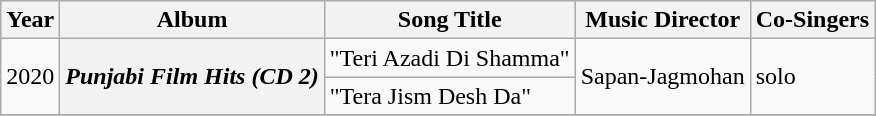<table class="wikitable sortable">
<tr>
<th>Year</th>
<th>Album</th>
<th>Song Title</th>
<th>Music Director</th>
<th>Co-Singers</th>
</tr>
<tr>
<td rowspan=2>2020</td>
<th rowspan=2><em>Punjabi Film Hits (CD 2)</em></th>
<td>"Teri Azadi Di Shamma"</td>
<td rowspan=2>Sapan-Jagmohan</td>
<td rowspan=2>solo</td>
</tr>
<tr>
<td>"Tera Jism Desh Da"</td>
</tr>
<tr>
</tr>
</table>
